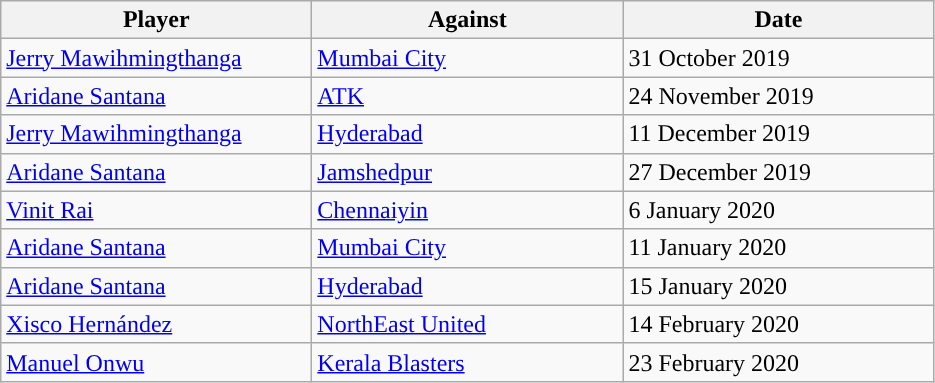<table class="wikitable" style="text-align:left">
<tr>
<th style="width:200px;" style="background:#1f1d4a; color:#FF0000;">Player</th>
<th style="width:200px;" style="background:#1f1d4a; color:#FF0000;">Against</th>
<th style="width:200px;" style="background:#1f1d4a; color:#FF0000;">Date</th>
</tr>
<tr>
<td> <a href='#'>Jerry Mawihmingthanga</a></td>
<td><a href='#'>Mumbai City</a></td>
<td>31 October 2019</td>
</tr>
<tr>
<td> <a href='#'>Aridane Santana</a></td>
<td><a href='#'>ATK</a></td>
<td>24 November 2019</td>
</tr>
<tr>
<td> <a href='#'>Jerry Mawihmingthanga</a></td>
<td><a href='#'>Hyderabad</a></td>
<td>11 December 2019</td>
</tr>
<tr>
<td> <a href='#'>Aridane Santana</a></td>
<td><a href='#'>Jamshedpur</a></td>
<td>27 December 2019</td>
</tr>
<tr>
<td> <a href='#'>Vinit Rai</a></td>
<td><a href='#'>Chennaiyin</a></td>
<td>6 January 2020</td>
</tr>
<tr>
<td> <a href='#'>Aridane Santana</a></td>
<td><a href='#'>Mumbai City</a></td>
<td>11 January 2020</td>
</tr>
<tr>
<td> <a href='#'>Aridane Santana</a></td>
<td><a href='#'>Hyderabad</a></td>
<td>15 January 2020</td>
</tr>
<tr>
<td> <a href='#'>Xisco Hernández</a></td>
<td><a href='#'>NorthEast United</a></td>
<td>14 February 2020</td>
</tr>
<tr>
<td> <a href='#'>Manuel Onwu</a></td>
<td><a href='#'>Kerala Blasters</a></td>
<td>23 February 2020</td>
</tr>
</table>
